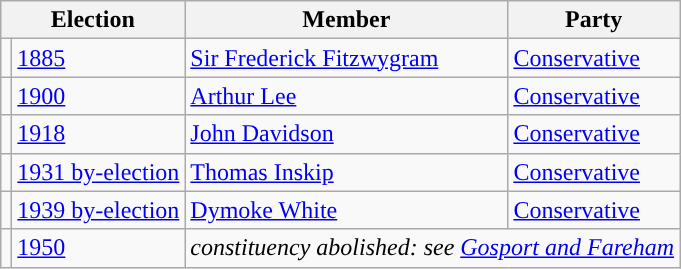<table class="wikitable">
<tr>
<th colspan="2">Election</th>
<th>Member</th>
<th>Party</th>
</tr>
<tr>
<td style="color:inherit;background-color: "></td>
<td><a href='#'>1885</a></td>
<td><a href='#'>Sir Frederick Fitzwygram</a></td>
<td><a href='#'>Conservative</a></td>
</tr>
<tr>
<td style="color:inherit;background-color: "></td>
<td><a href='#'>1900</a></td>
<td><a href='#'>Arthur Lee</a></td>
<td><a href='#'>Conservative</a></td>
</tr>
<tr>
<td style="color:inherit;background-color: "></td>
<td><a href='#'>1918</a></td>
<td><a href='#'>John Davidson</a></td>
<td><a href='#'>Conservative</a></td>
</tr>
<tr>
<td style="color:inherit;background-color: "></td>
<td><a href='#'>1931 by-election</a></td>
<td><a href='#'>Thomas Inskip</a></td>
<td><a href='#'>Conservative</a></td>
</tr>
<tr>
<td style="color:inherit;background-color: "></td>
<td><a href='#'>1939 by-election</a></td>
<td><a href='#'>Dymoke White</a></td>
<td><a href='#'>Conservative</a></td>
</tr>
<tr>
<td></td>
<td><a href='#'>1950</a></td>
<td colspan="2"><em>constituency abolished: see <a href='#'>Gosport and Fareham</a></em></td>
</tr>
</table>
